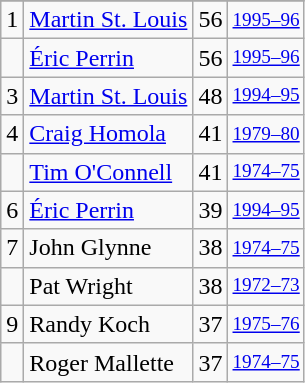<table class="wikitable">
<tr>
</tr>
<tr>
<td>1</td>
<td><a href='#'>Martin St. Louis</a></td>
<td>56</td>
<td style="font-size:80%;"><a href='#'>1995–96</a></td>
</tr>
<tr>
<td></td>
<td><a href='#'>Éric Perrin</a></td>
<td>56</td>
<td style="font-size:80%;"><a href='#'>1995–96</a></td>
</tr>
<tr>
<td>3</td>
<td><a href='#'>Martin St. Louis</a></td>
<td>48</td>
<td style="font-size:80%;"><a href='#'>1994–95</a></td>
</tr>
<tr>
<td>4</td>
<td><a href='#'>Craig Homola</a></td>
<td>41</td>
<td style="font-size:80%;"><a href='#'>1979–80</a></td>
</tr>
<tr>
<td></td>
<td><a href='#'>Tim O'Connell</a></td>
<td>41</td>
<td style="font-size:80%;"><a href='#'>1974–75</a></td>
</tr>
<tr>
<td>6</td>
<td><a href='#'>Éric Perrin</a></td>
<td>39</td>
<td style="font-size:80%;"><a href='#'>1994–95</a></td>
</tr>
<tr>
<td>7</td>
<td>John Glynne</td>
<td>38</td>
<td style="font-size:80%;"><a href='#'>1974–75</a></td>
</tr>
<tr>
<td></td>
<td>Pat Wright</td>
<td>38</td>
<td style="font-size:80%;"><a href='#'>1972–73</a></td>
</tr>
<tr>
<td>9</td>
<td>Randy Koch</td>
<td>37</td>
<td style="font-size:80%;"><a href='#'>1975–76</a></td>
</tr>
<tr>
<td></td>
<td>Roger Mallette</td>
<td>37</td>
<td style="font-size:80%;"><a href='#'>1974–75</a></td>
</tr>
</table>
